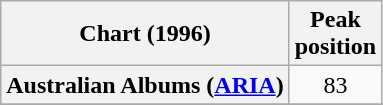<table class="wikitable sortable plainrowheaders" style="text-align:center">
<tr>
<th>Chart (1996)</th>
<th>Peak<br>position</th>
</tr>
<tr>
<th scope="row">Australian Albums (<a href='#'>ARIA</a>)</th>
<td>83</td>
</tr>
<tr>
</tr>
<tr>
</tr>
<tr>
</tr>
<tr>
</tr>
<tr>
</tr>
<tr>
</tr>
<tr>
</tr>
</table>
